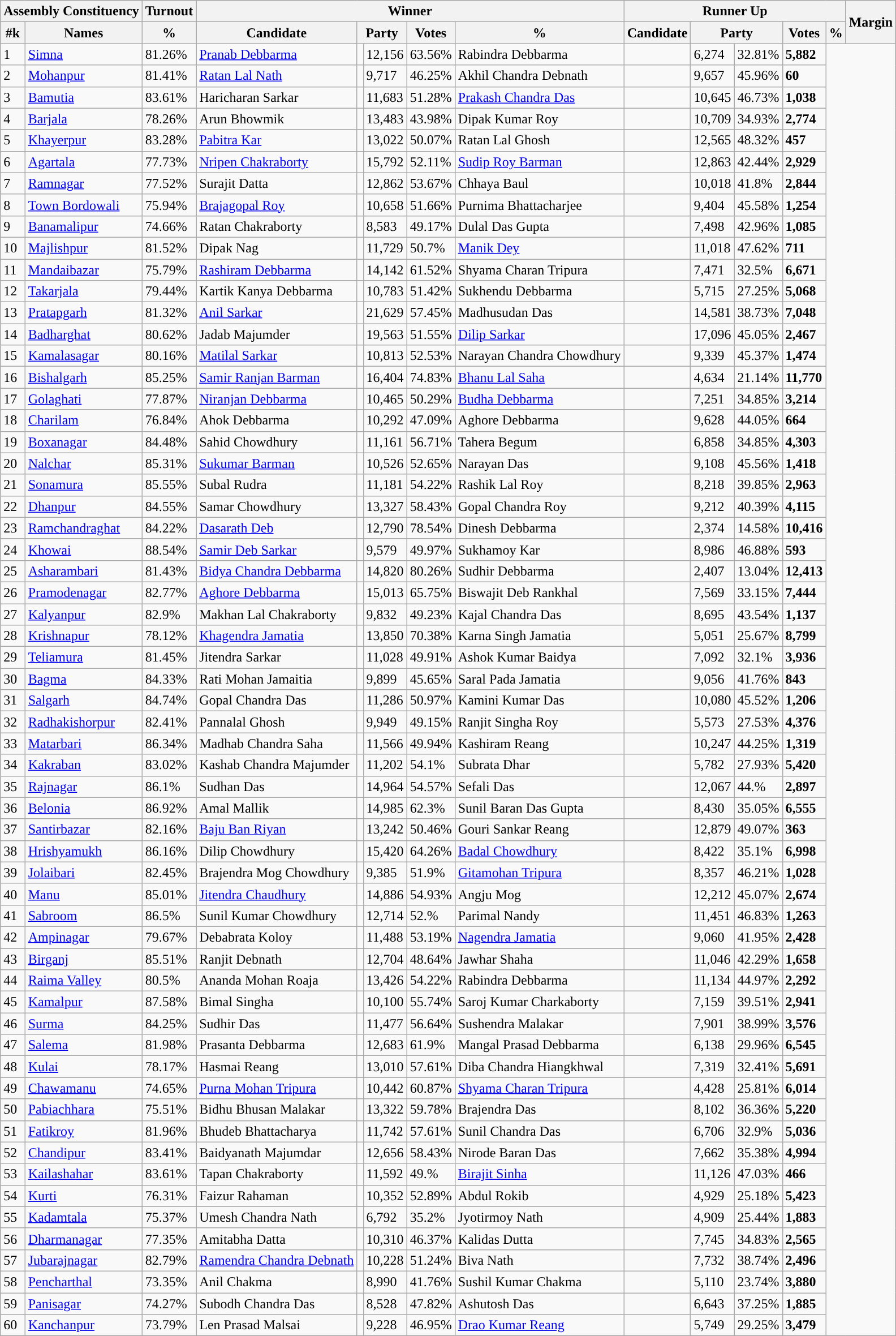<table class="wikitable sortable">
<tr>
<th colspan="2">Assembly Constituency</th>
<th>Turnout</th>
<th colspan="5">Winner</th>
<th colspan="5">Runner Up</th>
<th rowspan="2" data-sort-type=number>Margin</th>
</tr>
<tr>
<th>#k</th>
<th>Names</th>
<th>%</th>
<th>Candidate</th>
<th colspan="2">Party</th>
<th data-sort-type=number>Votes</th>
<th>%</th>
<th>Candidate</th>
<th colspan="2">Party</th>
<th data-sort-type=number>Votes</th>
<th>%</th>
</tr>
<tr>
<td>1</td>
<td><a href='#'>Simna</a></td>
<td>81.26%</td>
<td><a href='#'>Pranab Debbarma</a></td>
<td></td>
<td>12,156</td>
<td>63.56%</td>
<td>Rabindra Debbarma</td>
<td></td>
<td>6,274</td>
<td>32.81%</td>
<td style="background:"><span><strong>5,882</strong></span></td>
</tr>
<tr>
<td>2</td>
<td><a href='#'>Mohanpur</a></td>
<td>81.41%</td>
<td><a href='#'>Ratan Lal Nath</a></td>
<td></td>
<td>9,717</td>
<td>46.25%</td>
<td>Akhil Chandra Debnath</td>
<td></td>
<td>9,657</td>
<td>45.96%</td>
<td style="background:"><span><strong>60</strong></span></td>
</tr>
<tr>
<td>3</td>
<td><a href='#'>Bamutia</a></td>
<td>83.61%</td>
<td>Haricharan Sarkar</td>
<td></td>
<td>11,683</td>
<td>51.28%</td>
<td><a href='#'>Prakash Chandra Das</a></td>
<td></td>
<td>10,645</td>
<td>46.73%</td>
<td style="background:"><span><strong>1,038</strong></span></td>
</tr>
<tr>
<td>4</td>
<td><a href='#'>Barjala</a></td>
<td>78.26%</td>
<td>Arun Bhowmik</td>
<td></td>
<td>13,483</td>
<td>43.98%</td>
<td>Dipak Kumar Roy</td>
<td></td>
<td>10,709</td>
<td>34.93%</td>
<td style="background:"><span><strong>2,774</strong></span></td>
</tr>
<tr>
<td>5</td>
<td><a href='#'>Khayerpur</a></td>
<td>83.28%</td>
<td><a href='#'>Pabitra Kar</a></td>
<td></td>
<td>13,022</td>
<td>50.07%</td>
<td>Ratan Lal Ghosh</td>
<td></td>
<td>12,565</td>
<td>48.32%</td>
<td style="background:"><span><strong>457</strong></span></td>
</tr>
<tr>
<td>6</td>
<td><a href='#'>Agartala</a></td>
<td>77.73%</td>
<td><a href='#'>Nripen Chakraborty</a></td>
<td></td>
<td>15,792</td>
<td>52.11%</td>
<td><a href='#'>Sudip Roy Barman</a></td>
<td></td>
<td>12,863</td>
<td>42.44%</td>
<td style="background:"><span><strong>2,929</strong></span></td>
</tr>
<tr>
<td>7</td>
<td><a href='#'>Ramnagar</a></td>
<td>77.52%</td>
<td>Surajit Datta</td>
<td></td>
<td>12,862</td>
<td>53.67%</td>
<td>Chhaya Baul</td>
<td></td>
<td>10,018</td>
<td>41.8%</td>
<td style="background:"><span><strong>2,844</strong></span></td>
</tr>
<tr>
<td>8</td>
<td><a href='#'>Town Bordowali</a></td>
<td>75.94%</td>
<td><a href='#'>Brajagopal Roy</a></td>
<td></td>
<td>10,658</td>
<td>51.66%</td>
<td>Purnima Bhattacharjee</td>
<td></td>
<td>9,404</td>
<td>45.58%</td>
<td style="background:"><span><strong>1,254</strong></span></td>
</tr>
<tr>
<td>9</td>
<td><a href='#'>Banamalipur</a></td>
<td>74.66%</td>
<td>Ratan Chakraborty</td>
<td></td>
<td>8,583</td>
<td>49.17%</td>
<td>Dulal Das Gupta</td>
<td></td>
<td>7,498</td>
<td>42.96%</td>
<td style="background:"><span><strong>1,085</strong></span></td>
</tr>
<tr>
<td>10</td>
<td><a href='#'>Majlishpur</a></td>
<td>81.52%</td>
<td>Dipak Nag</td>
<td></td>
<td>11,729</td>
<td>50.7%</td>
<td><a href='#'>Manik Dey</a></td>
<td></td>
<td>11,018</td>
<td>47.62%</td>
<td style="background:"><span><strong>711</strong></span></td>
</tr>
<tr>
<td>11</td>
<td><a href='#'>Mandaibazar</a></td>
<td>75.79%</td>
<td><a href='#'>Rashiram Debbarma</a></td>
<td></td>
<td>14,142</td>
<td>61.52%</td>
<td>Shyama Charan Tripura</td>
<td></td>
<td>7,471</td>
<td>32.5%</td>
<td style="background:"><span><strong>6,671</strong></span></td>
</tr>
<tr>
<td>12</td>
<td><a href='#'>Takarjala</a></td>
<td>79.44%</td>
<td>Kartik Kanya Debbarma</td>
<td></td>
<td>10,783</td>
<td>51.42%</td>
<td>Sukhendu Debbarma</td>
<td></td>
<td>5,715</td>
<td>27.25%</td>
<td style="background:"><span><strong>5,068</strong></span></td>
</tr>
<tr>
<td>13</td>
<td><a href='#'>Pratapgarh</a></td>
<td>81.32%</td>
<td><a href='#'>Anil Sarkar</a></td>
<td></td>
<td>21,629</td>
<td>57.45%</td>
<td>Madhusudan Das</td>
<td></td>
<td>14,581</td>
<td>38.73%</td>
<td style="background:"><span><strong>7,048</strong></span></td>
</tr>
<tr>
<td>14</td>
<td><a href='#'>Badharghat</a></td>
<td>80.62%</td>
<td>Jadab Majumder</td>
<td></td>
<td>19,563</td>
<td>51.55%</td>
<td><a href='#'>Dilip Sarkar</a></td>
<td></td>
<td>17,096</td>
<td>45.05%</td>
<td style="background:"><span><strong>2,467</strong></span></td>
</tr>
<tr>
<td>15</td>
<td><a href='#'>Kamalasagar</a></td>
<td>80.16%</td>
<td><a href='#'>Matilal Sarkar</a></td>
<td></td>
<td>10,813</td>
<td>52.53%</td>
<td>Narayan Chandra Chowdhury</td>
<td></td>
<td>9,339</td>
<td>45.37%</td>
<td style="background:"><span><strong>1,474</strong></span></td>
</tr>
<tr>
<td>16</td>
<td><a href='#'>Bishalgarh</a></td>
<td>85.25%</td>
<td><a href='#'>Samir Ranjan Barman</a></td>
<td></td>
<td>16,404</td>
<td>74.83%</td>
<td><a href='#'>Bhanu Lal Saha</a></td>
<td></td>
<td>4,634</td>
<td>21.14%</td>
<td style="background:"><span><strong>11,770</strong></span></td>
</tr>
<tr>
<td>17</td>
<td><a href='#'>Golaghati</a></td>
<td>77.87%</td>
<td><a href='#'>Niranjan Debbarma</a></td>
<td></td>
<td>10,465</td>
<td>50.29%</td>
<td><a href='#'>Budha Debbarma</a></td>
<td></td>
<td>7,251</td>
<td>34.85%</td>
<td style="background:"><span><strong>3,214</strong></span></td>
</tr>
<tr>
<td>18</td>
<td><a href='#'>Charilam</a></td>
<td>76.84%</td>
<td>Ahok Debbarma</td>
<td></td>
<td>10,292</td>
<td>47.09%</td>
<td>Aghore Debbarma</td>
<td></td>
<td>9,628</td>
<td>44.05%</td>
<td style="background:"><span><strong>664</strong></span></td>
</tr>
<tr>
<td>19</td>
<td><a href='#'>Boxanagar</a></td>
<td>84.48%</td>
<td>Sahid Chowdhury</td>
<td></td>
<td>11,161</td>
<td>56.71%</td>
<td>Tahera Begum</td>
<td></td>
<td>6,858</td>
<td>34.85%</td>
<td style="background:"><span><strong>4,303</strong></span></td>
</tr>
<tr>
<td>20</td>
<td><a href='#'>Nalchar</a></td>
<td>85.31%</td>
<td><a href='#'>Sukumar Barman</a></td>
<td></td>
<td>10,526</td>
<td>52.65%</td>
<td>Narayan Das</td>
<td></td>
<td>9,108</td>
<td>45.56%</td>
<td style="background:"><span><strong>1,418</strong></span></td>
</tr>
<tr>
<td>21</td>
<td><a href='#'>Sonamura</a></td>
<td>85.55%</td>
<td>Subal Rudra</td>
<td></td>
<td>11,181</td>
<td>54.22%</td>
<td>Rashik Lal Roy</td>
<td></td>
<td>8,218</td>
<td>39.85%</td>
<td style="background:"><span><strong>2,963</strong></span></td>
</tr>
<tr>
<td>22</td>
<td><a href='#'>Dhanpur</a></td>
<td>84.55%</td>
<td>Samar Chowdhury</td>
<td></td>
<td>13,327</td>
<td>58.43%</td>
<td>Gopal Chandra Roy</td>
<td></td>
<td>9,212</td>
<td>40.39%</td>
<td style="background:"><span><strong>4,115</strong></span></td>
</tr>
<tr>
<td>23</td>
<td><a href='#'>Ramchandraghat</a></td>
<td>84.22%</td>
<td><a href='#'>Dasarath Deb</a></td>
<td></td>
<td>12,790</td>
<td>78.54%</td>
<td>Dinesh Debbarma</td>
<td></td>
<td>2,374</td>
<td>14.58%</td>
<td style="background:"><span><strong>10,416</strong></span></td>
</tr>
<tr>
<td>24</td>
<td><a href='#'>Khowai</a></td>
<td>88.54%</td>
<td><a href='#'>Samir Deb Sarkar</a></td>
<td></td>
<td>9,579</td>
<td>49.97%</td>
<td>Sukhamoy Kar</td>
<td></td>
<td>8,986</td>
<td>46.88%</td>
<td style="background:"><span><strong>593</strong></span></td>
</tr>
<tr>
<td>25</td>
<td><a href='#'>Asharambari</a></td>
<td>81.43%</td>
<td><a href='#'>Bidya Chandra Debbarma</a></td>
<td></td>
<td>14,820</td>
<td>80.26%</td>
<td>Sudhir Debbarma</td>
<td></td>
<td>2,407</td>
<td>13.04%</td>
<td style="background:"><span><strong>12,413</strong></span></td>
</tr>
<tr>
<td>26</td>
<td><a href='#'>Pramodenagar</a></td>
<td>82.77%</td>
<td><a href='#'>Aghore Debbarma</a></td>
<td></td>
<td>15,013</td>
<td>65.75%</td>
<td>Biswajit Deb Rankhal</td>
<td></td>
<td>7,569</td>
<td>33.15%</td>
<td style="background:"><span><strong>7,444</strong></span></td>
</tr>
<tr>
<td>27</td>
<td><a href='#'>Kalyanpur</a></td>
<td>82.9%</td>
<td>Makhan Lal Chakraborty</td>
<td></td>
<td>9,832</td>
<td>49.23%</td>
<td>Kajal Chandra Das</td>
<td></td>
<td>8,695</td>
<td>43.54%</td>
<td style="background:"><span><strong>1,137</strong></span></td>
</tr>
<tr>
<td>28</td>
<td><a href='#'>Krishnapur</a></td>
<td>78.12%</td>
<td><a href='#'>Khagendra Jamatia</a></td>
<td></td>
<td>13,850</td>
<td>70.38%</td>
<td>Karna Singh Jamatia</td>
<td></td>
<td>5,051</td>
<td>25.67%</td>
<td style="background:"><span><strong>8,799</strong></span></td>
</tr>
<tr>
<td>29</td>
<td><a href='#'>Teliamura</a></td>
<td>81.45%</td>
<td>Jitendra Sarkar</td>
<td></td>
<td>11,028</td>
<td>49.91%</td>
<td>Ashok Kumar Baidya</td>
<td></td>
<td>7,092</td>
<td>32.1%</td>
<td style="background:"><span><strong>3,936</strong></span></td>
</tr>
<tr>
<td>30</td>
<td><a href='#'>Bagma</a></td>
<td>84.33%</td>
<td>Rati Mohan Jamaitia</td>
<td></td>
<td>9,899</td>
<td>45.65%</td>
<td>Saral Pada Jamatia</td>
<td></td>
<td>9,056</td>
<td>41.76%</td>
<td style="background:"><span><strong>843</strong></span></td>
</tr>
<tr>
<td>31</td>
<td><a href='#'>Salgarh</a></td>
<td>84.74%</td>
<td>Gopal Chandra Das</td>
<td></td>
<td>11,286</td>
<td>50.97%</td>
<td>Kamini Kumar Das</td>
<td></td>
<td>10,080</td>
<td>45.52%</td>
<td style="background:"><span><strong>1,206</strong></span></td>
</tr>
<tr>
<td>32</td>
<td><a href='#'>Radhakishorpur</a></td>
<td>82.41%</td>
<td>Pannalal Ghosh</td>
<td></td>
<td>9,949</td>
<td>49.15%</td>
<td>Ranjit Singha Roy</td>
<td></td>
<td>5,573</td>
<td>27.53%</td>
<td style="background:"><span><strong>4,376</strong></span></td>
</tr>
<tr>
<td>33</td>
<td><a href='#'>Matarbari</a></td>
<td>86.34%</td>
<td>Madhab Chandra Saha</td>
<td></td>
<td>11,566</td>
<td>49.94%</td>
<td>Kashiram Reang</td>
<td></td>
<td>10,247</td>
<td>44.25%</td>
<td style="background:"><span><strong>1,319</strong></span></td>
</tr>
<tr>
<td>34</td>
<td><a href='#'>Kakraban</a></td>
<td>83.02%</td>
<td>Kashab Chandra Majumder</td>
<td></td>
<td>11,202</td>
<td>54.1%</td>
<td>Subrata Dhar</td>
<td></td>
<td>5,782</td>
<td>27.93%</td>
<td style="background:"><span><strong>5,420</strong></span></td>
</tr>
<tr>
<td>35</td>
<td><a href='#'>Rajnagar</a></td>
<td>86.1%</td>
<td>Sudhan Das</td>
<td></td>
<td>14,964</td>
<td>54.57%</td>
<td>Sefali Das</td>
<td></td>
<td>12,067</td>
<td>44.%</td>
<td style="background:"><span><strong>2,897</strong></span></td>
</tr>
<tr>
<td>36</td>
<td><a href='#'>Belonia</a></td>
<td>86.92%</td>
<td>Amal Mallik</td>
<td></td>
<td>14,985</td>
<td>62.3%</td>
<td>Sunil Baran Das Gupta</td>
<td></td>
<td>8,430</td>
<td>35.05%</td>
<td style="background:"><span><strong>6,555</strong></span></td>
</tr>
<tr>
<td>37</td>
<td><a href='#'>Santirbazar</a></td>
<td>82.16%</td>
<td><a href='#'>Baju Ban Riyan</a></td>
<td></td>
<td>13,242</td>
<td>50.46%</td>
<td>Gouri Sankar Reang</td>
<td></td>
<td>12,879</td>
<td>49.07%</td>
<td style="background:"><span><strong>363</strong></span></td>
</tr>
<tr>
<td>38</td>
<td><a href='#'>Hrishyamukh</a></td>
<td>86.16%</td>
<td>Dilip Chowdhury</td>
<td></td>
<td>15,420</td>
<td>64.26%</td>
<td><a href='#'>Badal Chowdhury</a></td>
<td></td>
<td>8,422</td>
<td>35.1%</td>
<td style="background:"><span><strong>6,998</strong></span></td>
</tr>
<tr>
<td>39</td>
<td><a href='#'>Jolaibari</a></td>
<td>82.45%</td>
<td>Brajendra Mog Chowdhury</td>
<td></td>
<td>9,385</td>
<td>51.9%</td>
<td><a href='#'>Gitamohan Tripura</a></td>
<td></td>
<td>8,357</td>
<td>46.21%</td>
<td style="background:"><span><strong>1,028</strong></span></td>
</tr>
<tr>
<td>40</td>
<td><a href='#'>Manu</a></td>
<td>85.01%</td>
<td><a href='#'>Jitendra Chaudhury</a></td>
<td></td>
<td>14,886</td>
<td>54.93%</td>
<td>Angju Mog</td>
<td></td>
<td>12,212</td>
<td>45.07%</td>
<td style="background:"><span><strong>2,674</strong></span></td>
</tr>
<tr>
<td>41</td>
<td><a href='#'>Sabroom</a></td>
<td>86.5%</td>
<td>Sunil Kumar Chowdhury</td>
<td></td>
<td>12,714</td>
<td>52.%</td>
<td>Parimal Nandy</td>
<td></td>
<td>11,451</td>
<td>46.83%</td>
<td style="background:"><span><strong>1,263</strong></span></td>
</tr>
<tr>
<td>42</td>
<td><a href='#'>Ampinagar</a></td>
<td>79.67%</td>
<td>Debabrata Koloy</td>
<td></td>
<td>11,488</td>
<td>53.19%</td>
<td><a href='#'>Nagendra Jamatia</a></td>
<td></td>
<td>9,060</td>
<td>41.95%</td>
<td style="background:"><span><strong>2,428</strong></span></td>
</tr>
<tr>
<td>43</td>
<td><a href='#'>Birganj</a></td>
<td>85.51%</td>
<td>Ranjit Debnath</td>
<td></td>
<td>12,704</td>
<td>48.64%</td>
<td>Jawhar Shaha</td>
<td></td>
<td>11,046</td>
<td>42.29%</td>
<td style="background:"><span><strong>1,658</strong></span></td>
</tr>
<tr>
<td>44</td>
<td><a href='#'>Raima Valley</a></td>
<td>80.5%</td>
<td>Ananda Mohan Roaja</td>
<td></td>
<td>13,426</td>
<td>54.22%</td>
<td>Rabindra Debbarma</td>
<td></td>
<td>11,134</td>
<td>44.97%</td>
<td style="background:"><span><strong>2,292</strong></span></td>
</tr>
<tr>
<td>45</td>
<td><a href='#'>Kamalpur</a></td>
<td>87.58%</td>
<td>Bimal Singha</td>
<td></td>
<td>10,100</td>
<td>55.74%</td>
<td>Saroj Kumar Charkaborty</td>
<td></td>
<td>7,159</td>
<td>39.51%</td>
<td style="background:"><span><strong>2,941</strong></span></td>
</tr>
<tr>
<td>46</td>
<td><a href='#'>Surma</a></td>
<td>84.25%</td>
<td>Sudhir Das</td>
<td></td>
<td>11,477</td>
<td>56.64%</td>
<td>Sushendra Malakar</td>
<td></td>
<td>7,901</td>
<td>38.99%</td>
<td style="background:"><span><strong>3,576</strong></span></td>
</tr>
<tr>
<td>47</td>
<td><a href='#'>Salema</a></td>
<td>81.98%</td>
<td>Prasanta Debbarma</td>
<td></td>
<td>12,683</td>
<td>61.9%</td>
<td>Mangal Prasad Debbarma</td>
<td></td>
<td>6,138</td>
<td>29.96%</td>
<td style="background:"><span><strong>6,545</strong></span></td>
</tr>
<tr>
<td>48</td>
<td><a href='#'>Kulai</a></td>
<td>78.17%</td>
<td>Hasmai Reang</td>
<td></td>
<td>13,010</td>
<td>57.61%</td>
<td>Diba Chandra Hiangkhwal</td>
<td></td>
<td>7,319</td>
<td>32.41%</td>
<td style="background:"><span><strong>5,691</strong></span></td>
</tr>
<tr>
<td>49</td>
<td><a href='#'>Chawamanu</a></td>
<td>74.65%</td>
<td><a href='#'>Purna Mohan Tripura</a></td>
<td></td>
<td>10,442</td>
<td>60.87%</td>
<td><a href='#'>Shyama Charan Tripura</a></td>
<td></td>
<td>4,428</td>
<td>25.81%</td>
<td style="background:"><span><strong>6,014</strong></span></td>
</tr>
<tr>
<td>50</td>
<td><a href='#'>Pabiachhara</a></td>
<td>75.51%</td>
<td>Bidhu Bhusan Malakar</td>
<td></td>
<td>13,322</td>
<td>59.78%</td>
<td>Brajendra Das</td>
<td></td>
<td>8,102</td>
<td>36.36%</td>
<td style="background:"><span><strong>5,220</strong></span></td>
</tr>
<tr>
<td>51</td>
<td><a href='#'>Fatikroy</a></td>
<td>81.96%</td>
<td>Bhudeb Bhattacharya</td>
<td></td>
<td>11,742</td>
<td>57.61%</td>
<td>Sunil Chandra Das</td>
<td></td>
<td>6,706</td>
<td>32.9%</td>
<td style="background:"><span><strong>5,036</strong></span></td>
</tr>
<tr>
<td>52</td>
<td><a href='#'>Chandipur</a></td>
<td>83.41%</td>
<td>Baidyanath Majumdar</td>
<td></td>
<td>12,656</td>
<td>58.43%</td>
<td>Nirode Baran Das</td>
<td></td>
<td>7,662</td>
<td>35.38%</td>
<td style="background:"><span><strong>4,994</strong></span></td>
</tr>
<tr>
<td>53</td>
<td><a href='#'>Kailashahar</a></td>
<td>83.61%</td>
<td>Tapan Chakraborty</td>
<td></td>
<td>11,592</td>
<td>49.%</td>
<td><a href='#'>Birajit Sinha</a></td>
<td></td>
<td>11,126</td>
<td>47.03%</td>
<td style="background:"><span><strong>466</strong></span></td>
</tr>
<tr>
<td>54</td>
<td><a href='#'>Kurti</a></td>
<td>76.31%</td>
<td>Faizur Rahaman</td>
<td></td>
<td>10,352</td>
<td>52.89%</td>
<td>Abdul Rokib</td>
<td></td>
<td>4,929</td>
<td>25.18%</td>
<td style="background:"><span><strong>5,423</strong></span></td>
</tr>
<tr>
<td>55</td>
<td><a href='#'>Kadamtala</a></td>
<td>75.37%</td>
<td>Umesh Chandra Nath</td>
<td></td>
<td>6,792</td>
<td>35.2%</td>
<td>Jyotirmoy Nath</td>
<td></td>
<td>4,909</td>
<td>25.44%</td>
<td style="background:"><span><strong>1,883</strong></span></td>
</tr>
<tr>
<td>56</td>
<td><a href='#'>Dharmanagar</a></td>
<td>77.35%</td>
<td>Amitabha Datta</td>
<td></td>
<td>10,310</td>
<td>46.37%</td>
<td>Kalidas Dutta</td>
<td></td>
<td>7,745</td>
<td>34.83%</td>
<td style="background:"><span><strong>2,565</strong></span></td>
</tr>
<tr>
<td>57</td>
<td><a href='#'>Jubarajnagar</a></td>
<td>82.79%</td>
<td><a href='#'>Ramendra Chandra Debnath</a></td>
<td></td>
<td>10,228</td>
<td>51.24%</td>
<td>Biva Nath</td>
<td></td>
<td>7,732</td>
<td>38.74%</td>
<td style="background:"><span><strong>2,496</strong></span></td>
</tr>
<tr>
<td>58</td>
<td><a href='#'>Pencharthal</a></td>
<td>73.35%</td>
<td>Anil Chakma</td>
<td></td>
<td>8,990</td>
<td>41.76%</td>
<td>Sushil Kumar Chakma</td>
<td></td>
<td>5,110</td>
<td>23.74%</td>
<td style="background:"><span><strong>3,880</strong></span></td>
</tr>
<tr>
<td>59</td>
<td><a href='#'>Panisagar</a></td>
<td>74.27%</td>
<td>Subodh Chandra Das</td>
<td></td>
<td>8,528</td>
<td>47.82%</td>
<td>Ashutosh Das</td>
<td></td>
<td>6,643</td>
<td>37.25%</td>
<td style="background:"><span><strong>1,885</strong></span></td>
</tr>
<tr>
<td>60</td>
<td><a href='#'>Kanchanpur</a></td>
<td>73.79%</td>
<td>Len Prasad Malsai</td>
<td></td>
<td>9,228</td>
<td>46.95%</td>
<td><a href='#'>Drao Kumar Reang</a></td>
<td></td>
<td>5,749</td>
<td>29.25%</td>
<td style="background:"><span><strong>3,479</strong></span></td>
</tr>
</table>
